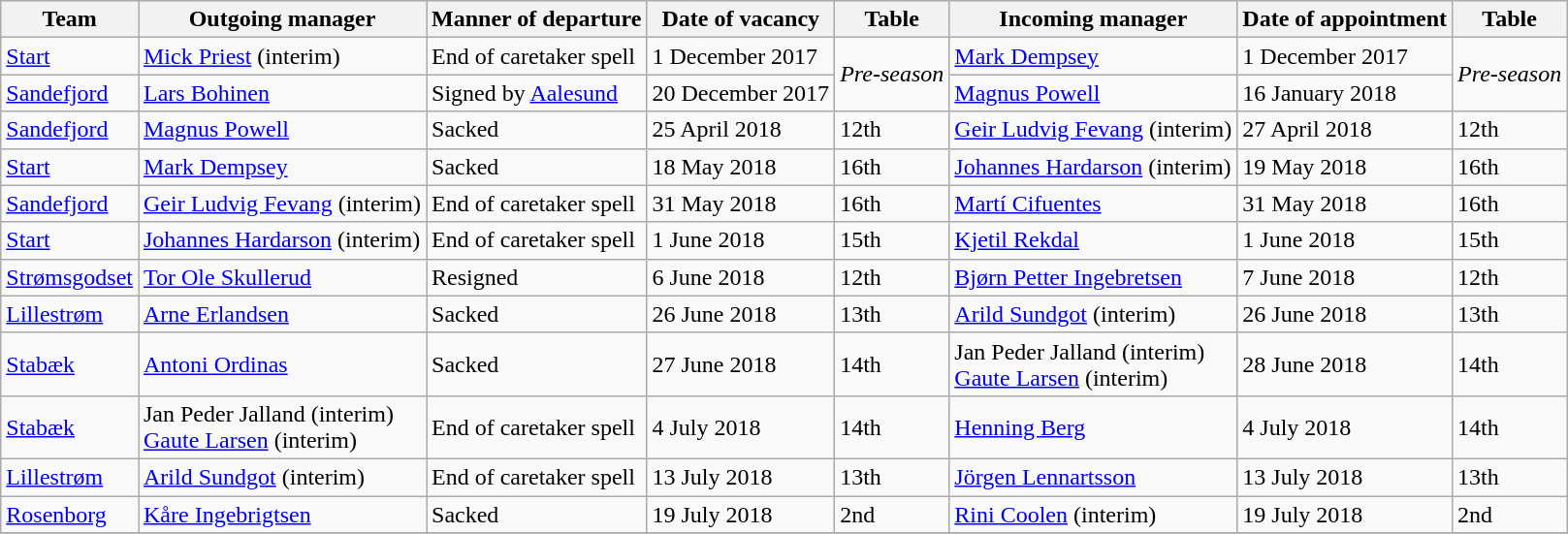<table class="wikitable">
<tr>
<th>Team</th>
<th>Outgoing manager</th>
<th>Manner of departure</th>
<th>Date of vacancy</th>
<th>Table</th>
<th>Incoming manager</th>
<th>Date of appointment</th>
<th>Table</th>
</tr>
<tr>
<td><a href='#'>Start</a></td>
<td> <a href='#'>Mick Priest</a> (interim)</td>
<td>End of caretaker spell</td>
<td>1 December 2017</td>
<td rowspan="2"><em>Pre-season</em></td>
<td> <a href='#'>Mark Dempsey</a></td>
<td>1 December 2017</td>
<td rowspan="2"><em>Pre-season</em></td>
</tr>
<tr>
<td><a href='#'>Sandefjord</a></td>
<td> <a href='#'>Lars Bohinen</a></td>
<td>Signed by <a href='#'>Aalesund</a></td>
<td>20 December 2017</td>
<td> <a href='#'>Magnus Powell</a></td>
<td>16 January 2018</td>
</tr>
<tr>
<td><a href='#'>Sandefjord</a></td>
<td> <a href='#'>Magnus Powell</a></td>
<td>Sacked</td>
<td>25 April 2018</td>
<td>12th</td>
<td> <a href='#'>Geir Ludvig Fevang</a> (interim)</td>
<td>27 April 2018</td>
<td>12th</td>
</tr>
<tr>
<td><a href='#'>Start</a></td>
<td> <a href='#'>Mark Dempsey</a></td>
<td>Sacked</td>
<td>18 May 2018</td>
<td>16th</td>
<td> <a href='#'>Johannes Hardarson</a> (interim)</td>
<td>19 May 2018</td>
<td>16th</td>
</tr>
<tr>
<td><a href='#'>Sandefjord</a></td>
<td> <a href='#'>Geir Ludvig Fevang</a> (interim)</td>
<td>End of caretaker spell</td>
<td>31 May 2018</td>
<td>16th</td>
<td> <a href='#'>Martí Cifuentes</a></td>
<td>31 May 2018</td>
<td>16th</td>
</tr>
<tr>
<td><a href='#'>Start</a></td>
<td> <a href='#'>Johannes Hardarson</a> (interim)</td>
<td>End of caretaker spell</td>
<td>1 June 2018</td>
<td>15th</td>
<td> <a href='#'>Kjetil Rekdal</a></td>
<td>1 June 2018</td>
<td>15th</td>
</tr>
<tr>
<td><a href='#'>Strømsgodset</a></td>
<td> <a href='#'>Tor Ole Skullerud</a></td>
<td>Resigned</td>
<td>6 June 2018</td>
<td>12th</td>
<td> <a href='#'>Bjørn Petter Ingebretsen</a></td>
<td>7 June 2018</td>
<td>12th</td>
</tr>
<tr>
<td><a href='#'>Lillestrøm</a></td>
<td> <a href='#'>Arne Erlandsen</a></td>
<td>Sacked</td>
<td>26 June 2018</td>
<td>13th</td>
<td> <a href='#'>Arild Sundgot</a> (interim)</td>
<td>26 June 2018</td>
<td>13th</td>
</tr>
<tr>
<td><a href='#'>Stabæk</a></td>
<td> <a href='#'>Antoni Ordinas</a></td>
<td>Sacked</td>
<td>27 June 2018</td>
<td>14th</td>
<td> Jan Peder Jalland (interim)<br> <a href='#'>Gaute Larsen</a> (interim)</td>
<td>28 June 2018</td>
<td>14th</td>
</tr>
<tr>
<td><a href='#'>Stabæk</a></td>
<td> Jan Peder Jalland (interim)<br> <a href='#'>Gaute Larsen</a> (interim)</td>
<td>End of caretaker spell</td>
<td>4 July 2018</td>
<td>14th</td>
<td> <a href='#'>Henning Berg</a></td>
<td>4 July 2018</td>
<td>14th</td>
</tr>
<tr>
<td><a href='#'>Lillestrøm</a></td>
<td> <a href='#'>Arild Sundgot</a> (interim)</td>
<td>End of caretaker spell</td>
<td>13 July 2018</td>
<td>13th</td>
<td> <a href='#'>Jörgen Lennartsson</a></td>
<td>13 July 2018</td>
<td>13th</td>
</tr>
<tr>
<td><a href='#'>Rosenborg</a></td>
<td> <a href='#'>Kåre Ingebrigtsen</a></td>
<td>Sacked</td>
<td>19 July 2018</td>
<td>2nd</td>
<td> <a href='#'>Rini Coolen</a> (interim)</td>
<td>19 July 2018</td>
<td>2nd</td>
</tr>
<tr>
</tr>
</table>
